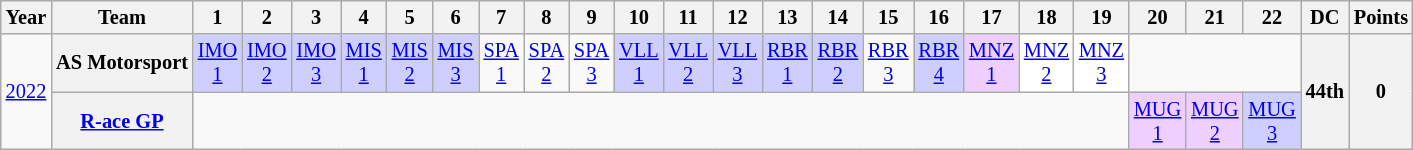<table class="wikitable" style="text-align:center; font-size:85%">
<tr>
<th>Year</th>
<th>Team</th>
<th>1</th>
<th>2</th>
<th>3</th>
<th>4</th>
<th>5</th>
<th>6</th>
<th>7</th>
<th>8</th>
<th>9</th>
<th>10</th>
<th>11</th>
<th>12</th>
<th>13</th>
<th>14</th>
<th>15</th>
<th>16</th>
<th>17</th>
<th>18</th>
<th>19</th>
<th>20</th>
<th>21</th>
<th>22</th>
<th>DC</th>
<th>Points</th>
</tr>
<tr>
<td rowspan="2"><a href='#'>2022</a></td>
<th nowrap>AS Motorsport</th>
<td style="background:#CFCFFF;"><a href='#'>IMO<br>1</a><br></td>
<td style="background:#CFCFFF;"><a href='#'>IMO<br>2</a><br></td>
<td style="background:#CFCFFF;"><a href='#'>IMO<br>3</a><br></td>
<td style="background:#CFCFFF;"><a href='#'>MIS<br>1</a><br></td>
<td style="background:#CFCFFF;"><a href='#'>MIS<br>2</a><br></td>
<td style="background:#CFCFFF;"><a href='#'>MIS<br>3</a><br></td>
<td style="background:#;"><a href='#'>SPA<br>1</a></td>
<td style="background:#;"><a href='#'>SPA<br>2</a></td>
<td style="background:#;"><a href='#'>SPA<br>3</a></td>
<td style="background:#CFCFFF;"><a href='#'>VLL<br>1</a><br></td>
<td style="background:#CFCFFF;"><a href='#'>VLL<br>2</a><br></td>
<td style="background:#CFCFFF;"><a href='#'>VLL<br>3</a><br></td>
<td style="background:#CFCFFF;"><a href='#'>RBR<br>1</a><br></td>
<td style="background:#CFCFFF;"><a href='#'>RBR<br>2</a><br></td>
<td style="background:#;"><a href='#'>RBR<br>3</a></td>
<td style="background:#CFCFFF;"><a href='#'>RBR<br>4</a><br></td>
<td style="background:#EFCFFF;"><a href='#'>MNZ<br>1</a><br></td>
<td style="background:#FFFFFF;"><a href='#'>MNZ<br>2</a><br></td>
<td style="background:#FFFFFF;"><a href='#'>MNZ<br>3</a><br></td>
<td colspan=3></td>
<th rowspan="2">44th</th>
<th rowspan="2">0</th>
</tr>
<tr>
<th nowrap><a href='#'>R-ace GP</a></th>
<td colspan=19></td>
<td style="background:#EFCFFF;"><a href='#'>MUG<br>1</a><br></td>
<td style="background:#EFCFFF;"><a href='#'>MUG<br>2</a><br></td>
<td style="background:#CFCFFF;"><a href='#'>MUG<br>3</a><br></td>
</tr>
</table>
